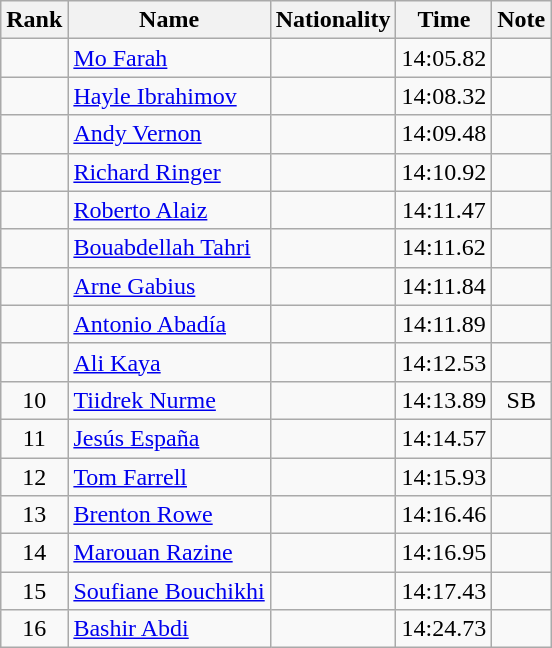<table class="wikitable sortable" style="text-align:center">
<tr>
<th>Rank</th>
<th>Name</th>
<th>Nationality</th>
<th>Time</th>
<th>Note</th>
</tr>
<tr>
<td></td>
<td align="left"><a href='#'>Mo Farah</a></td>
<td align=left></td>
<td>14:05.82</td>
<td></td>
</tr>
<tr>
<td></td>
<td align="left"><a href='#'>Hayle Ibrahimov</a></td>
<td align=left></td>
<td>14:08.32</td>
<td></td>
</tr>
<tr>
<td></td>
<td align="left"><a href='#'>Andy Vernon</a></td>
<td align=left></td>
<td>14:09.48</td>
<td></td>
</tr>
<tr>
<td></td>
<td align="left"><a href='#'>Richard Ringer</a></td>
<td align=left></td>
<td>14:10.92</td>
<td></td>
</tr>
<tr>
<td></td>
<td align="left"><a href='#'>Roberto Alaiz</a></td>
<td align=left></td>
<td>14:11.47</td>
<td></td>
</tr>
<tr>
<td></td>
<td align="left"><a href='#'>Bouabdellah Tahri</a></td>
<td align=left></td>
<td>14:11.62</td>
<td></td>
</tr>
<tr>
<td></td>
<td align="left"><a href='#'>Arne Gabius</a></td>
<td align=left></td>
<td>14:11.84</td>
<td></td>
</tr>
<tr>
<td></td>
<td align="left"><a href='#'>Antonio Abadía</a></td>
<td align=left></td>
<td>14:11.89</td>
<td></td>
</tr>
<tr>
<td></td>
<td align="left"><a href='#'>Ali Kaya</a></td>
<td align=left></td>
<td>14:12.53</td>
<td></td>
</tr>
<tr>
<td>10</td>
<td align="left"><a href='#'>Tiidrek Nurme</a></td>
<td align=left></td>
<td>14:13.89</td>
<td>SB</td>
</tr>
<tr>
<td>11</td>
<td align="left"><a href='#'>Jesús España</a></td>
<td align=left></td>
<td>14:14.57</td>
<td></td>
</tr>
<tr>
<td>12</td>
<td align="left"><a href='#'>Tom Farrell</a></td>
<td align=left></td>
<td>14:15.93</td>
<td></td>
</tr>
<tr>
<td>13</td>
<td align="left"><a href='#'>Brenton Rowe</a></td>
<td align=left></td>
<td>14:16.46</td>
<td></td>
</tr>
<tr>
<td>14</td>
<td align="left"><a href='#'>Marouan Razine</a></td>
<td align=left></td>
<td>14:16.95</td>
<td></td>
</tr>
<tr>
<td>15</td>
<td align="left"><a href='#'>Soufiane Bouchikhi</a></td>
<td align=left></td>
<td>14:17.43</td>
<td></td>
</tr>
<tr>
<td>16</td>
<td align="left"><a href='#'>Bashir Abdi</a></td>
<td align=left></td>
<td>14:24.73</td>
<td></td>
</tr>
</table>
